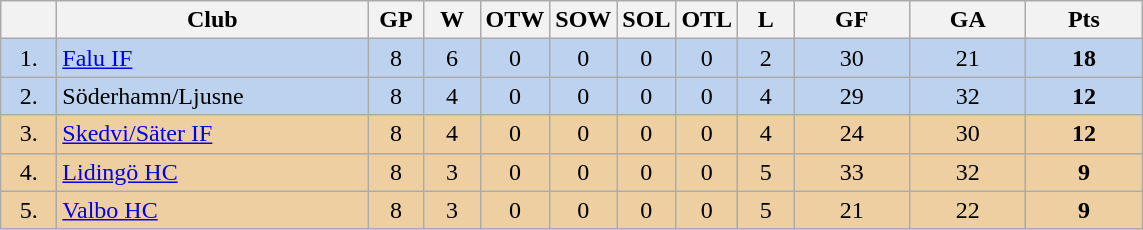<table class="wikitable">
<tr>
<th width="30"></th>
<th width="200">Club</th>
<th width="30">GP</th>
<th width="30">W</th>
<th width="30">OTW</th>
<th width="30">SOW</th>
<th width="30">SOL</th>
<th width="30">OTL</th>
<th width="30">L</th>
<th width="70">GF</th>
<th width="70">GA</th>
<th width="70">Pts</th>
</tr>
<tr bgcolor="#BCD2EE" align="center">
<td>1.</td>
<td align="left"><a href='#'>Falu IF</a></td>
<td>8</td>
<td>6</td>
<td>0</td>
<td>0</td>
<td>0</td>
<td>0</td>
<td>2</td>
<td>30</td>
<td>21</td>
<td><strong>18</strong></td>
</tr>
<tr bgcolor="#BCD2EE" align="center">
<td>2.</td>
<td align="left">Söderhamn/Ljusne</td>
<td>8</td>
<td>4</td>
<td>0</td>
<td>0</td>
<td>0</td>
<td>0</td>
<td>4</td>
<td>29</td>
<td>32</td>
<td><strong>12</strong></td>
</tr>
<tr bgcolor="#EECFA1" align="center">
<td>3.</td>
<td align="left"><a href='#'>Skedvi/Säter IF</a></td>
<td>8</td>
<td>4</td>
<td>0</td>
<td>0</td>
<td>0</td>
<td>0</td>
<td>4</td>
<td>24</td>
<td>30</td>
<td><strong>12</strong></td>
</tr>
<tr bgcolor="#EECFA1" align="center">
<td>4.</td>
<td align="left"><a href='#'>Lidingö HC</a></td>
<td>8</td>
<td>3</td>
<td>0</td>
<td>0</td>
<td>0</td>
<td>0</td>
<td>5</td>
<td>33</td>
<td>32</td>
<td><strong>9</strong></td>
</tr>
<tr bgcolor="#EECFA1" align="center">
<td>5.</td>
<td align="left"><a href='#'>Valbo HC</a></td>
<td>8</td>
<td>3</td>
<td>0</td>
<td>0</td>
<td>0</td>
<td>0</td>
<td>5</td>
<td>21</td>
<td>22</td>
<td><strong>9</strong></td>
</tr>
</table>
